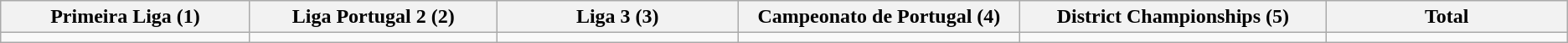<table class="wikitable">
<tr>
<th width="5%">Primeira Liga (1)</th>
<th width="5%">Liga Portugal 2 (2)</th>
<th width="5%">Liga 3 (3)</th>
<th width="5%">Campeonato de Portugal (4)</th>
<th width="5%">District Championships (5)</th>
<th width="5%">Total</th>
</tr>
<tr>
<td></td>
<td></td>
<td></td>
<td></td>
<td></td>
<td></td>
</tr>
</table>
